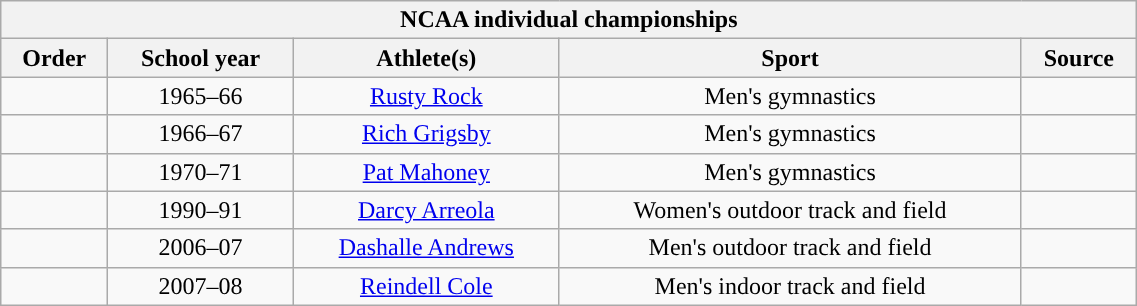<table class="wikitable sortable" width="60%">
<tr align="center">
<th colspan=5>NCAA individual championships</th>
</tr>
<tr>
<th>Order</th>
<th>School year</th>
<th>Athlete(s)</th>
<th>Sport</th>
<th>Source</th>
</tr>
<tr align="center" bgcolor="">
<td></td>
<td>1965–66</td>
<td><a href='#'>Rusty Rock</a></td>
<td>Men's gymnastics</td>
<td></td>
</tr>
<tr align="center" bgcolor="">
<td></td>
<td>1966–67</td>
<td><a href='#'>Rich Grigsby</a></td>
<td>Men's gymnastics</td>
<td></td>
</tr>
<tr align="center" bgcolor="">
<td></td>
<td>1970–71</td>
<td><a href='#'>Pat Mahoney</a></td>
<td>Men's gymnastics</td>
<td></td>
</tr>
<tr align="center" bgcolor="">
<td></td>
<td>1990–91</td>
<td><a href='#'>Darcy Arreola</a></td>
<td>Women's outdoor track and field</td>
<td></td>
</tr>
<tr align="center" bgcolor="">
<td></td>
<td>2006–07</td>
<td><a href='#'>Dashalle Andrews</a></td>
<td>Men's outdoor track and field</td>
<td></td>
</tr>
<tr align="center" bgcolor="">
<td></td>
<td>2007–08</td>
<td><a href='#'>Reindell Cole</a></td>
<td>Men's indoor track and field</td>
<td></td>
</tr>
</table>
